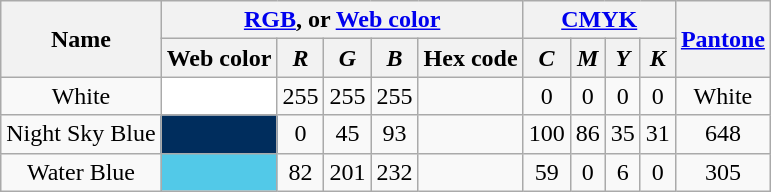<table class="wikitable" style="text-align: center">
<tr>
<th rowspan="2">Name</th>
<th colspan="5"><a href='#'>RGB</a>, or <a href='#'>Web color</a></th>
<th colspan="4"><a href='#'>CMYK</a></th>
<th rowspan="2"><a href='#'>Pantone</a></th>
</tr>
<tr>
<th>Web color</th>
<th><em>R</em></th>
<th><em>G</em></th>
<th><em>B</em></th>
<th>Hex code</th>
<th><em>C</em></th>
<th><em>M</em></th>
<th><em>Y</em></th>
<th><em>K</em></th>
</tr>
<tr>
<td>White</td>
<td style="background:#FFFFFF"></td>
<td>255</td>
<td>255</td>
<td>255</td>
<td></td>
<td>0</td>
<td>0</td>
<td>0</td>
<td>0</td>
<td>White</td>
</tr>
<tr>
<td>Night Sky Blue</td>
<td style="background:#002D5D"></td>
<td>0</td>
<td>45</td>
<td>93</td>
<td></td>
<td>100</td>
<td>86</td>
<td>35</td>
<td>31</td>
<td>648</td>
</tr>
<tr>
<td>Water Blue</td>
<td style="background:#52C9E8"></td>
<td>82</td>
<td>201</td>
<td>232</td>
<td></td>
<td>59</td>
<td>0</td>
<td>6</td>
<td>0</td>
<td>305</td>
</tr>
</table>
